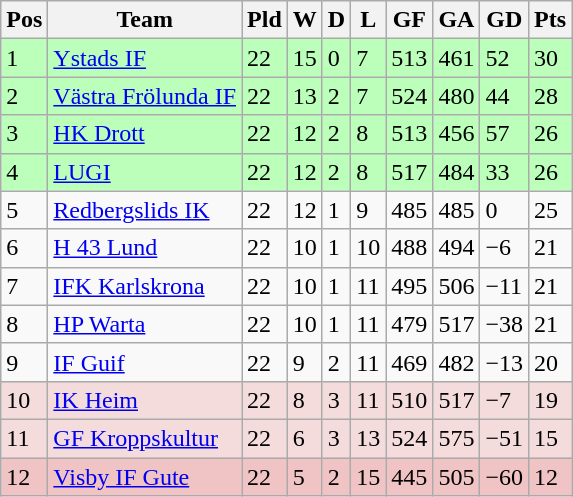<table class="wikitable">
<tr>
<th><span>Pos</span></th>
<th>Team</th>
<th><span>Pld</span></th>
<th><span>W</span></th>
<th><span>D</span></th>
<th><span>L</span></th>
<th><span>GF</span></th>
<th><span>GA</span></th>
<th><span>GD</span></th>
<th><span>Pts</span></th>
</tr>
<tr style="background:#bbffbb">
<td>1</td>
<td><a href='#'>Ystads IF</a></td>
<td>22</td>
<td>15</td>
<td>0</td>
<td>7</td>
<td>513</td>
<td>461</td>
<td>52</td>
<td>30</td>
</tr>
<tr style="background:#bbffbb">
<td>2</td>
<td><a href='#'>Västra Frölunda IF</a></td>
<td>22</td>
<td>13</td>
<td>2</td>
<td>7</td>
<td>524</td>
<td>480</td>
<td>44</td>
<td>28</td>
</tr>
<tr style="background:#bbffbb">
<td>3</td>
<td><a href='#'>HK Drott</a></td>
<td>22</td>
<td>12</td>
<td>2</td>
<td>8</td>
<td>513</td>
<td>456</td>
<td>57</td>
<td>26</td>
</tr>
<tr style="background:#bbffbb">
<td>4</td>
<td><a href='#'>LUGI</a></td>
<td>22</td>
<td>12</td>
<td>2</td>
<td>8</td>
<td>517</td>
<td>484</td>
<td>33</td>
<td>26</td>
</tr>
<tr>
<td>5</td>
<td><a href='#'>Redbergslids IK</a></td>
<td>22</td>
<td>12</td>
<td>1</td>
<td>9</td>
<td>485</td>
<td>485</td>
<td>0</td>
<td>25</td>
</tr>
<tr>
<td>6</td>
<td><a href='#'>H 43 Lund</a></td>
<td>22</td>
<td>10</td>
<td>1</td>
<td>10</td>
<td>488</td>
<td>494</td>
<td>−6</td>
<td>21</td>
</tr>
<tr>
<td>7</td>
<td><a href='#'>IFK Karlskrona</a></td>
<td>22</td>
<td>10</td>
<td>1</td>
<td>11</td>
<td>495</td>
<td>506</td>
<td>−11</td>
<td>21</td>
</tr>
<tr>
<td>8</td>
<td><a href='#'>HP Warta</a></td>
<td>22</td>
<td>10</td>
<td>1</td>
<td>11</td>
<td>479</td>
<td>517</td>
<td>−38</td>
<td>21</td>
</tr>
<tr>
<td>9</td>
<td><a href='#'>IF Guif</a></td>
<td>22</td>
<td>9</td>
<td>2</td>
<td>11</td>
<td>469</td>
<td>482</td>
<td>−13</td>
<td>20</td>
</tr>
<tr align="left" style="background:#f4dcdc;">
<td>10</td>
<td><a href='#'>IK Heim</a></td>
<td>22</td>
<td>8</td>
<td>3</td>
<td>11</td>
<td>510</td>
<td>517</td>
<td>−7</td>
<td>19</td>
</tr>
<tr align="left" style="background:#f4dcdc;">
<td>11</td>
<td><a href='#'>GF Kroppskultur</a></td>
<td>22</td>
<td>6</td>
<td>3</td>
<td>13</td>
<td>524</td>
<td>575</td>
<td>−51</td>
<td>15</td>
</tr>
<tr align="left" style="background:#f0c4c4;">
<td>12</td>
<td><a href='#'>Visby IF Gute</a></td>
<td>22</td>
<td>5</td>
<td>2</td>
<td>15</td>
<td>445</td>
<td>505</td>
<td>−60</td>
<td>12</td>
</tr>
</table>
